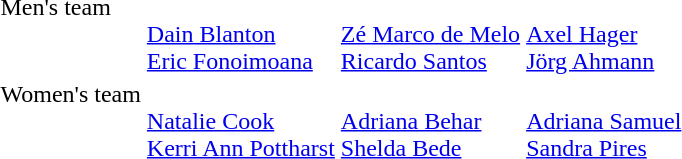<table>
<tr valign="top">
<td>Men's team<br></td>
<td><br><a href='#'>Dain Blanton</a><br><a href='#'>Eric Fonoimoana</a></td>
<td><br><a href='#'>Zé Marco de Melo</a><br><a href='#'>Ricardo Santos</a></td>
<td><br><a href='#'>Axel Hager</a><br><a href='#'>Jörg Ahmann</a></td>
</tr>
<tr valign="top">
<td>Women's team<br></td>
<td><br><a href='#'>Natalie Cook</a><br><a href='#'>Kerri Ann Pottharst</a></td>
<td><br><a href='#'>Adriana Behar</a><br><a href='#'>Shelda Bede</a></td>
<td><br><a href='#'>Adriana Samuel</a><br><a href='#'>Sandra Pires</a></td>
</tr>
</table>
